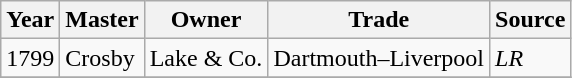<table class=" wikitable">
<tr>
<th>Year</th>
<th>Master</th>
<th>Owner</th>
<th>Trade</th>
<th>Source</th>
</tr>
<tr>
<td>1799</td>
<td>Crosby</td>
<td>Lake & Co.</td>
<td>Dartmouth–Liverpool</td>
<td><em>LR</em></td>
</tr>
<tr>
</tr>
</table>
